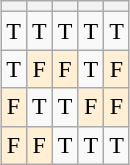<table class="wikitable" style="margin:1em auto; text-align:center;">
<tr>
<th scope="col"  style="width:20%"></th>
<th scope="col"  style="width:20%"></th>
<th scope="col"  style="width:20%"></th>
<th scope="col"  style="width:20%"></th>
<th scope="col"  style="width:20%"></th>
</tr>
<tr>
<td>T</td>
<td>T</td>
<td>T</td>
<td>T</td>
<td>T</td>
</tr>
<tr>
<td>T</td>
<td style="background:papayawhip">F</td>
<td style="background:papayawhip">F</td>
<td>T</td>
<td style="background:papayawhip">F</td>
</tr>
<tr>
<td style="background:papayawhip">F</td>
<td>T</td>
<td>T</td>
<td style="background:papayawhip">F</td>
<td style="background:papayawhip">F</td>
</tr>
<tr>
<td style="background:papayawhip">F</td>
<td style="background:papayawhip">F</td>
<td>T</td>
<td>T</td>
<td>T</td>
</tr>
</table>
